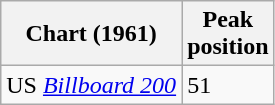<table class="wikitable plainrowheaders">
<tr>
<th scope=col>Chart (1961)</th>
<th scope=col>Peak<br>position</th>
</tr>
<tr>
<td>US <em><a href='#'>Billboard 200</a></em></td>
<td>51</td>
</tr>
</table>
